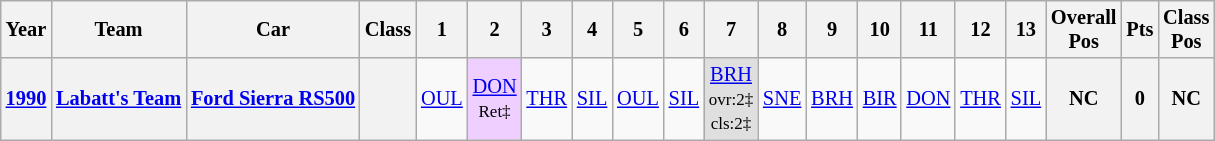<table class="wikitable" style="text-align:center; font-size:85%">
<tr>
<th>Year</th>
<th>Team</th>
<th>Car</th>
<th>Class</th>
<th>1</th>
<th>2</th>
<th>3</th>
<th>4</th>
<th>5</th>
<th>6</th>
<th>7</th>
<th>8</th>
<th>9</th>
<th>10</th>
<th>11</th>
<th>12</th>
<th>13</th>
<th>Overall<br>Pos</th>
<th>Pts</th>
<th>Class<br>Pos</th>
</tr>
<tr>
<th><a href='#'>1990</a></th>
<th nowrap><a href='#'>Labatt's Team</a></th>
<th nowrap><a href='#'>Ford Sierra RS500</a></th>
<th><span></span></th>
<td><a href='#'>OUL</a></td>
<td style="background:#EFCFFF;"><a href='#'>DON</a><br><small>Ret‡</small></td>
<td><a href='#'>THR</a></td>
<td><a href='#'>SIL</a></td>
<td><a href='#'>OUL</a></td>
<td><a href='#'>SIL</a></td>
<td style="background:#DFDFDF;"><a href='#'>BRH</a><br><small>ovr:2‡<br>cls:2‡</small></td>
<td><a href='#'>SNE</a></td>
<td><a href='#'>BRH</a></td>
<td><a href='#'>BIR</a></td>
<td><a href='#'>DON</a></td>
<td><a href='#'>THR</a></td>
<td><a href='#'>SIL</a></td>
<th>NC</th>
<th>0</th>
<th>NC</th>
</tr>
</table>
